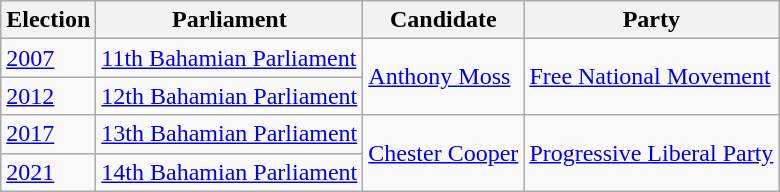<table class="wikitable">
<tr>
<th>Election</th>
<th>Parliament</th>
<th>Candidate</th>
<th>Party</th>
</tr>
<tr>
<td><a href='#'>2007</a></td>
<td><a href='#'>11th Bahamian Parliament</a></td>
<td rowspan="2"><a href='#'>Anthony Moss</a></td>
<td rowspan="2"><a href='#'>Free National Movement</a></td>
</tr>
<tr>
<td><a href='#'>2012</a></td>
<td><a href='#'>12th Bahamian Parliament</a></td>
</tr>
<tr>
<td><a href='#'>2017</a></td>
<td><a href='#'>13th Bahamian Parliament</a></td>
<td rowspan="2"><a href='#'>Chester Cooper</a></td>
<td rowspan="2"><a href='#'>Progressive Liberal Party</a></td>
</tr>
<tr>
<td><a href='#'>2021</a></td>
<td><a href='#'>14th Bahamian Parliament</a></td>
</tr>
</table>
